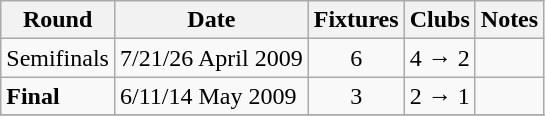<table class="wikitable">
<tr>
<th>Round</th>
<th>Date</th>
<th>Fixtures</th>
<th>Clubs</th>
<th>Notes</th>
</tr>
<tr>
<td>Semifinals</td>
<td>7/21/26 April 2009</td>
<td align="center">6</td>
<td align="center">4 → 2</td>
<td align="center"></td>
</tr>
<tr>
<td><strong>Final</strong></td>
<td>6/11/14 May 2009</td>
<td align="center">3</td>
<td align="center">2 → 1</td>
<td align="center"></td>
</tr>
<tr>
</tr>
</table>
